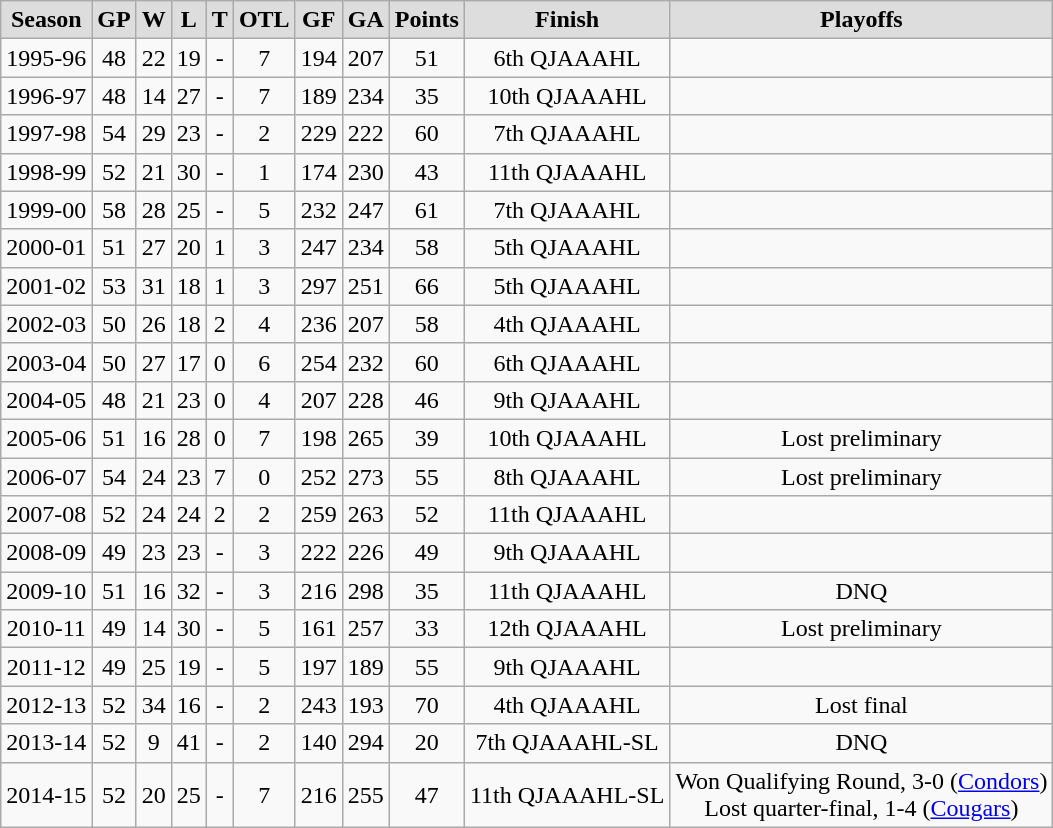<table class="wikitable">
<tr align="center"  bgcolor="#dddddd">
<td><strong>Season</strong></td>
<td><strong>GP </strong></td>
<td><strong> W </strong></td>
<td><strong> L </strong></td>
<td><strong> T </strong></td>
<td><strong>OTL</strong></td>
<td><strong>GF </strong></td>
<td><strong>GA </strong></td>
<td><strong>Points</strong></td>
<td><strong>Finish</strong></td>
<td><strong>Playoffs</strong></td>
</tr>
<tr align="center">
<td>1995-96</td>
<td>48</td>
<td>22</td>
<td>19</td>
<td>-</td>
<td>7</td>
<td>194</td>
<td>207</td>
<td>51</td>
<td>6th QJAAAHL</td>
<td></td>
</tr>
<tr align="center">
<td>1996-97</td>
<td>48</td>
<td>14</td>
<td>27</td>
<td>-</td>
<td>7</td>
<td>189</td>
<td>234</td>
<td>35</td>
<td>10th QJAAAHL</td>
<td></td>
</tr>
<tr align="center">
<td>1997-98</td>
<td>54</td>
<td>29</td>
<td>23</td>
<td>-</td>
<td>2</td>
<td>229</td>
<td>222</td>
<td>60</td>
<td>7th QJAAAHL</td>
<td></td>
</tr>
<tr align="center">
<td>1998-99</td>
<td>52</td>
<td>21</td>
<td>30</td>
<td>-</td>
<td>1</td>
<td>174</td>
<td>230</td>
<td>43</td>
<td>11th QJAAAHL</td>
<td></td>
</tr>
<tr align="center">
<td>1999-00</td>
<td>58</td>
<td>28</td>
<td>25</td>
<td>-</td>
<td>5</td>
<td>232</td>
<td>247</td>
<td>61</td>
<td>7th QJAAAHL</td>
<td></td>
</tr>
<tr align="center">
<td>2000-01</td>
<td>51</td>
<td>27</td>
<td>20</td>
<td>1</td>
<td>3</td>
<td>247</td>
<td>234</td>
<td>58</td>
<td>5th QJAAAHL</td>
<td></td>
</tr>
<tr align="center">
<td>2001-02</td>
<td>53</td>
<td>31</td>
<td>18</td>
<td>1</td>
<td>3</td>
<td>297</td>
<td>251</td>
<td>66</td>
<td>5th QJAAAHL</td>
<td></td>
</tr>
<tr align="center">
<td>2002-03</td>
<td>50</td>
<td>26</td>
<td>18</td>
<td>2</td>
<td>4</td>
<td>236</td>
<td>207</td>
<td>58</td>
<td>4th QJAAAHL</td>
<td></td>
</tr>
<tr align="center">
<td>2003-04</td>
<td>50</td>
<td>27</td>
<td>17</td>
<td>0</td>
<td>6</td>
<td>254</td>
<td>232</td>
<td>60</td>
<td>6th QJAAAHL</td>
<td></td>
</tr>
<tr align="center">
<td>2004-05</td>
<td>48</td>
<td>21</td>
<td>23</td>
<td>0</td>
<td>4</td>
<td>207</td>
<td>228</td>
<td>46</td>
<td>9th QJAAAHL</td>
<td></td>
</tr>
<tr align="center">
<td>2005-06</td>
<td>51</td>
<td>16</td>
<td>28</td>
<td>0</td>
<td>7</td>
<td>198</td>
<td>265</td>
<td>39</td>
<td>10th QJAAAHL</td>
<td>Lost preliminary</td>
</tr>
<tr align="center">
<td>2006-07</td>
<td>54</td>
<td>24</td>
<td>23</td>
<td>7</td>
<td>0</td>
<td>252</td>
<td>273</td>
<td>55</td>
<td>8th QJAAAHL</td>
<td>Lost preliminary</td>
</tr>
<tr align="center">
<td>2007-08</td>
<td>52</td>
<td>24</td>
<td>24</td>
<td>2</td>
<td>2</td>
<td>259</td>
<td>263</td>
<td>52</td>
<td>11th QJAAAHL</td>
<td></td>
</tr>
<tr align="center">
<td>2008-09</td>
<td>49</td>
<td>23</td>
<td>23</td>
<td>-</td>
<td>3</td>
<td>222</td>
<td>226</td>
<td>49</td>
<td>9th QJAAAHL</td>
<td></td>
</tr>
<tr align="center">
<td>2009-10</td>
<td>51</td>
<td>16</td>
<td>32</td>
<td>-</td>
<td>3</td>
<td>216</td>
<td>298</td>
<td>35</td>
<td>11th QJAAAHL</td>
<td>DNQ</td>
</tr>
<tr align="center">
<td>2010-11</td>
<td>49</td>
<td>14</td>
<td>30</td>
<td>-</td>
<td>5</td>
<td>161</td>
<td>257</td>
<td>33</td>
<td>12th QJAAAHL</td>
<td>Lost preliminary</td>
</tr>
<tr align="center">
<td>2011-12</td>
<td>49</td>
<td>25</td>
<td>19</td>
<td>-</td>
<td>5</td>
<td>197</td>
<td>189</td>
<td>55</td>
<td>9th QJAAAHL</td>
<td></td>
</tr>
<tr align="center">
<td>2012-13</td>
<td>52</td>
<td>34</td>
<td>16</td>
<td>-</td>
<td>2</td>
<td>243</td>
<td>193</td>
<td>70</td>
<td>4th QJAAAHL</td>
<td>Lost final</td>
</tr>
<tr align="center">
<td>2013-14</td>
<td>52</td>
<td>9</td>
<td>41</td>
<td>-</td>
<td>2</td>
<td>140</td>
<td>294</td>
<td>20</td>
<td>7th QJAAAHL-SL</td>
<td>DNQ</td>
</tr>
<tr align="center">
<td>2014-15</td>
<td>52</td>
<td>20</td>
<td>25</td>
<td>-</td>
<td>7</td>
<td>216</td>
<td>255</td>
<td>47</td>
<td>11th QJAAAHL-SL</td>
<td>Won Qualifying Round, 3-0 (<a href='#'>Condors</a>)<br>Lost quarter-final, 1-4 (<a href='#'>Cougars</a>)</td>
</tr>
</table>
